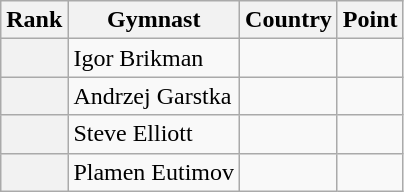<table class="wikitable sortable">
<tr>
<th>Rank</th>
<th>Gymnast</th>
<th>Country</th>
<th>Point</th>
</tr>
<tr>
<th></th>
<td>Igor Brikman</td>
<td></td>
<td></td>
</tr>
<tr>
<th></th>
<td>Andrzej Garstka</td>
<td></td>
<td></td>
</tr>
<tr>
<th></th>
<td>Steve Elliott</td>
<td></td>
<td></td>
</tr>
<tr>
<th></th>
<td>Plamen Eutimov</td>
<td></td>
<td></td>
</tr>
</table>
